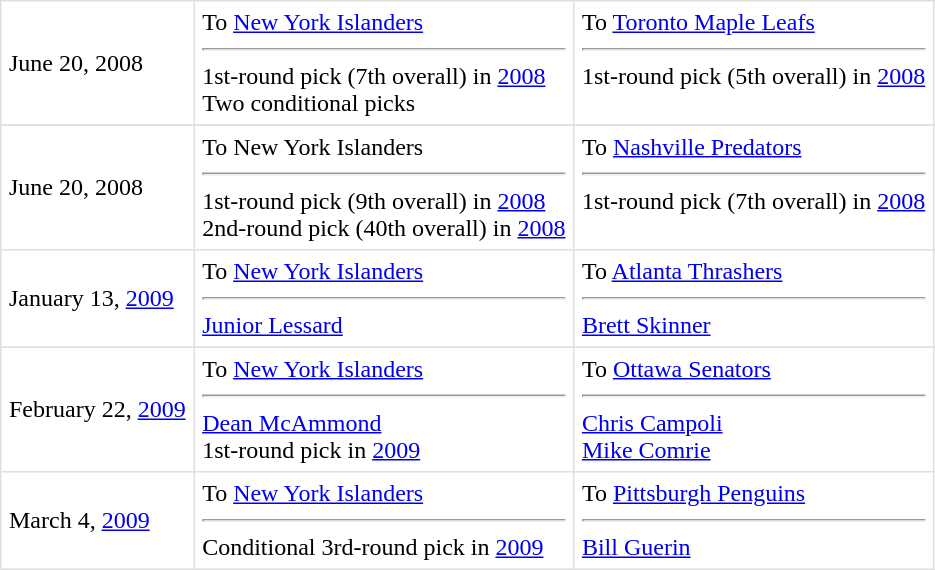<table border=1 style="border-collapse:collapse" bordercolor="#DFDFDF"  cellpadding="5">
<tr>
<td>June 20, 2008</td>
<td valign="top">To <a href='#'>New York Islanders</a> <hr>1st-round pick (7th overall) in <a href='#'>2008</a><br>Two conditional picks</td>
<td valign="top">To <a href='#'>Toronto Maple Leafs</a> <hr>1st-round pick (5th overall) in <a href='#'>2008</a></td>
</tr>
<tr bgcolor="eeeeee">
</tr>
<tr>
<td>June 20, 2008</td>
<td valign="top">To New York Islanders <hr>1st-round pick (9th overall) in <a href='#'>2008</a><br>2nd-round pick (40th overall) in <a href='#'>2008</a></td>
<td valign="top">To <a href='#'>Nashville Predators</a> <hr>1st-round pick (7th overall) in <a href='#'>2008</a></td>
</tr>
<tr>
<td>January 13, <a href='#'>2009</a></td>
<td valign="top">To <a href='#'>New York Islanders</a> <hr><a href='#'>Junior Lessard</a></td>
<td valign="top">To <a href='#'>Atlanta Thrashers</a> <hr><a href='#'>Brett Skinner</a></td>
</tr>
<tr bgcolor="eeeeee">
</tr>
<tr>
<td>February 22, <a href='#'>2009</a></td>
<td valign="top">To <a href='#'>New York Islanders</a> <hr><a href='#'>Dean McAmmond</a><br>1st-round pick in <a href='#'>2009</a></td>
<td valign="top">To <a href='#'>Ottawa Senators</a> <hr><a href='#'>Chris Campoli</a><br><a href='#'>Mike Comrie</a></td>
</tr>
<tr>
<td>March 4, <a href='#'>2009</a></td>
<td valign="top">To <a href='#'>New York Islanders</a> <hr>Conditional 3rd-round pick in <a href='#'>2009</a></td>
<td valign="top">To <a href='#'>Pittsburgh Penguins</a> <hr><a href='#'>Bill Guerin</a></td>
</tr>
</table>
